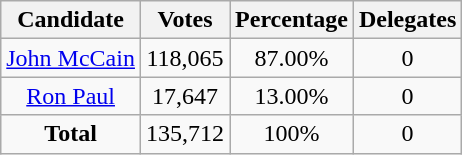<table class="wikitable" style="text-align:center;">
<tr>
<th>Candidate</th>
<th>Votes</th>
<th>Percentage</th>
<th>Delegates</th>
</tr>
<tr>
<td><a href='#'>John McCain</a></td>
<td>118,065</td>
<td>87.00%</td>
<td>0</td>
</tr>
<tr>
<td><a href='#'>Ron Paul</a></td>
<td>17,647</td>
<td>13.00%</td>
<td>0</td>
</tr>
<tr>
<td><strong>Total</strong></td>
<td>135,712</td>
<td>100%</td>
<td>0</td>
</tr>
</table>
